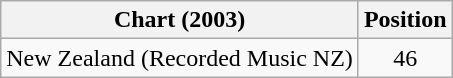<table class="wikitable sortable">
<tr>
<th>Chart (2003)</th>
<th>Position</th>
</tr>
<tr>
<td align="left">New Zealand (Recorded Music NZ)</td>
<td style="text-align:center;">46</td>
</tr>
</table>
